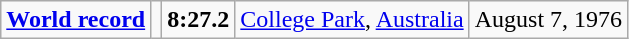<table class="wikitable">
<tr>
<td><strong><a href='#'>World record</a></strong></td>
<td></td>
<td><strong>8:27.2</strong></td>
<td><a href='#'>College Park</a>, <a href='#'>Australia</a></td>
<td>August 7, 1976</td>
</tr>
</table>
